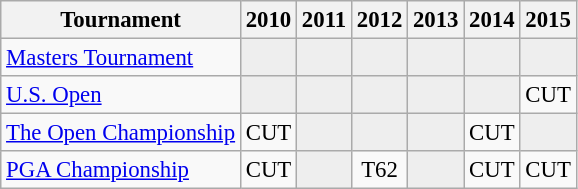<table class="wikitable" style="font-size:95%;text-align:center;">
<tr>
<th>Tournament</th>
<th>2010</th>
<th>2011</th>
<th>2012</th>
<th>2013</th>
<th>2014</th>
<th>2015</th>
</tr>
<tr>
<td align=left><a href='#'>Masters Tournament</a></td>
<td style="background:#eeeeee;"></td>
<td style="background:#eeeeee;"></td>
<td style="background:#eeeeee;"></td>
<td style="background:#eeeeee;"></td>
<td style="background:#eeeeee;"></td>
<td style="background:#eeeeee;"></td>
</tr>
<tr>
<td align=left><a href='#'>U.S. Open</a></td>
<td style="background:#eeeeee;"></td>
<td style="background:#eeeeee;"></td>
<td style="background:#eeeeee;"></td>
<td style="background:#eeeeee;"></td>
<td style="background:#eeeeee;"></td>
<td>CUT</td>
</tr>
<tr>
<td align=left><a href='#'>The Open Championship</a></td>
<td>CUT</td>
<td style="background:#eeeeee;"></td>
<td style="background:#eeeeee;"></td>
<td style="background:#eeeeee;"></td>
<td>CUT</td>
<td style="background:#eeeeee;"></td>
</tr>
<tr>
<td align=left><a href='#'>PGA Championship</a></td>
<td>CUT</td>
<td style="background:#eeeeee;"></td>
<td>T62</td>
<td style="background:#eeeeee;"></td>
<td>CUT</td>
<td>CUT</td>
</tr>
</table>
